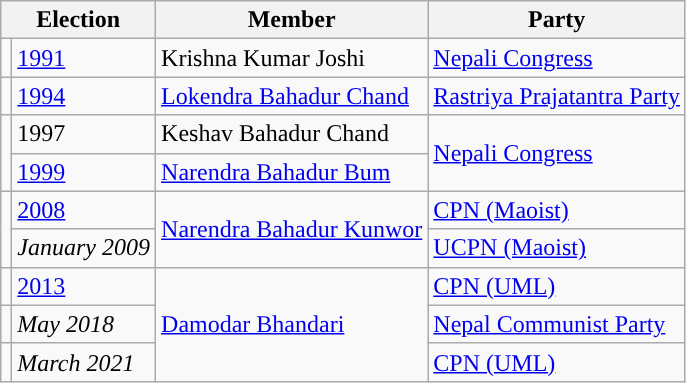<table class="wikitable">
<tr>
<th colspan="2">Election</th>
<th>Member</th>
<th>Party</th>
</tr>
<tr>
<td style="color:inherit;background:"></td>
<td><a href='#'>1991</a></td>
<td>Krishna Kumar Joshi</td>
<td><a href='#'>Nepali Congress</a></td>
</tr>
<tr>
<td style="color:inherit;background:"></td>
<td><a href='#'>1994</a></td>
<td><a href='#'>Lokendra Bahadur Chand</a></td>
<td><a href='#'>Rastriya Prajatantra Party</a></td>
</tr>
<tr>
<td rowspan="2" style="color:inherit;background:"></td>
<td>1997</td>
<td>Keshav Bahadur Chand</td>
<td rowspan="2"><a href='#'>Nepali Congress</a></td>
</tr>
<tr>
<td><a href='#'>1999</a></td>
<td><a href='#'>Narendra Bahadur Bum</a></td>
</tr>
<tr>
<td rowspan="2" style="color:inherit;background:"></td>
<td><a href='#'>2008</a></td>
<td rowspan="2"><a href='#'>Narendra Bahadur Kunwor</a></td>
<td><a href='#'>CPN (Maoist)</a></td>
</tr>
<tr>
<td><em>January 2009</em></td>
<td><a href='#'>UCPN (Maoist)</a></td>
</tr>
<tr>
<td style="color:inherit;background:"></td>
<td><a href='#'>2013</a></td>
<td rowspan="3"><a href='#'>Damodar Bhandari</a></td>
<td><a href='#'>CPN (UML)</a></td>
</tr>
<tr>
<td style="color:inherit;background:"></td>
<td><em>May 2018</em></td>
<td><a href='#'>Nepal Communist Party</a></td>
</tr>
<tr>
<td style="color:inherit;background:"></td>
<td><em>March 2021</em></td>
<td><a href='#'>CPN (UML)</a></td>
</tr>
</table>
